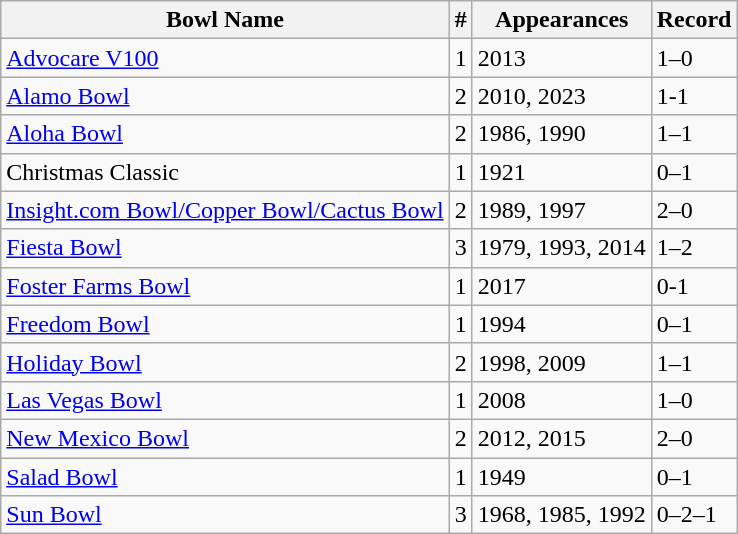<table class="wikitable sortable">
<tr>
<th>Bowl Name</th>
<th>#</th>
<th>Appearances</th>
<th>Record</th>
</tr>
<tr>
<td><a href='#'>Advocare V100</a></td>
<td>1</td>
<td>2013</td>
<td>1–0</td>
</tr>
<tr>
<td><a href='#'>Alamo Bowl</a></td>
<td>2</td>
<td>2010, 2023</td>
<td>1-1</td>
</tr>
<tr>
<td><a href='#'>Aloha Bowl</a></td>
<td>2</td>
<td>1986, 1990</td>
<td>1–1</td>
</tr>
<tr>
<td>Christmas Classic</td>
<td>1</td>
<td>1921</td>
<td>0–1</td>
</tr>
<tr>
<td><a href='#'>Insight.com Bowl/Copper Bowl/Cactus Bowl</a></td>
<td>2</td>
<td>1989, 1997</td>
<td>2–0</td>
</tr>
<tr>
<td><a href='#'>Fiesta Bowl</a></td>
<td>3</td>
<td>1979, 1993, 2014</td>
<td>1–2</td>
</tr>
<tr>
<td><a href='#'>Foster Farms Bowl</a></td>
<td>1</td>
<td>2017</td>
<td>0-1</td>
</tr>
<tr>
<td><a href='#'>Freedom Bowl</a></td>
<td>1</td>
<td>1994</td>
<td>0–1</td>
</tr>
<tr>
<td><a href='#'>Holiday Bowl</a></td>
<td>2</td>
<td>1998, 2009</td>
<td>1–1</td>
</tr>
<tr>
<td><a href='#'>Las Vegas Bowl</a></td>
<td>1</td>
<td>2008</td>
<td>1–0</td>
</tr>
<tr>
<td><a href='#'>New Mexico Bowl</a></td>
<td>2</td>
<td>2012, 2015</td>
<td>2–0</td>
</tr>
<tr>
<td><a href='#'>Salad Bowl</a></td>
<td>1</td>
<td>1949</td>
<td>0–1</td>
</tr>
<tr>
<td><a href='#'>Sun Bowl</a></td>
<td>3</td>
<td>1968, 1985, 1992</td>
<td>0–2–1</td>
</tr>
</table>
